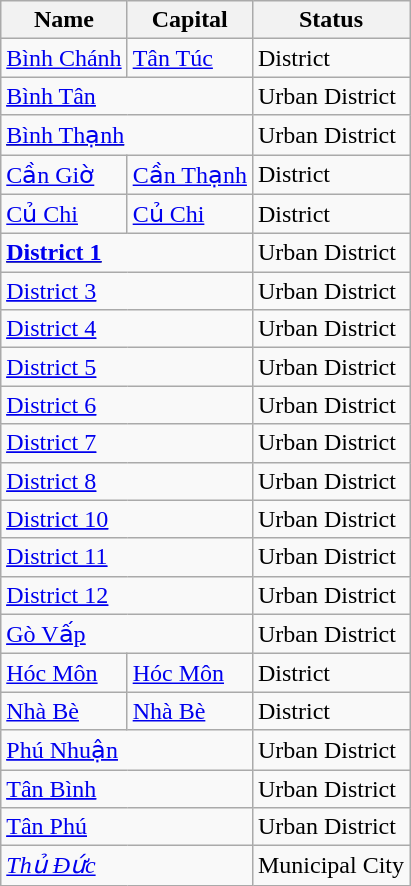<table class="wikitable sortable">
<tr>
<th>Name</th>
<th>Capital</th>
<th>Status</th>
</tr>
<tr>
<td><a href='#'>Bình Chánh</a></td>
<td><a href='#'>Tân Túc</a></td>
<td>District</td>
</tr>
<tr>
<td colspan="2"><a href='#'><u>Bình Tân</u></a></td>
<td>Urban District</td>
</tr>
<tr>
<td colspan="2"><u><a href='#'>Bình Thạnh</a></u></td>
<td>Urban District</td>
</tr>
<tr>
<td><a href='#'>Cần Giờ</a></td>
<td><a href='#'>Cần Thạnh</a></td>
<td>District</td>
</tr>
<tr>
<td><a href='#'>Củ Chi</a></td>
<td><a href='#'>Củ Chi</a></td>
<td>District</td>
</tr>
<tr>
<td colspan="2"><u><strong><a href='#'>District 1</a></strong></u></td>
<td>Urban District</td>
</tr>
<tr>
<td colspan="2"><a href='#'><u>District 3</u></a></td>
<td>Urban District</td>
</tr>
<tr>
<td colspan="2"><a href='#'><u>District 4</u></a></td>
<td>Urban District</td>
</tr>
<tr>
<td colspan="2"><a href='#'><u>District 5</u></a></td>
<td>Urban District</td>
</tr>
<tr>
<td colspan="2"><a href='#'><u>District 6</u></a></td>
<td>Urban District</td>
</tr>
<tr>
<td colspan="2"><a href='#'><u>District 7</u></a></td>
<td>Urban District</td>
</tr>
<tr>
<td colspan="2"><a href='#'><u>District 8</u></a></td>
<td>Urban District</td>
</tr>
<tr>
<td colspan="2"><a href='#'><u>District 10</u></a></td>
<td>Urban District</td>
</tr>
<tr>
<td colspan="2"><a href='#'><u>District 11</u></a></td>
<td>Urban District</td>
</tr>
<tr>
<td colspan="2"><a href='#'><u>District 12</u></a></td>
<td>Urban District</td>
</tr>
<tr>
<td colspan="2"><a href='#'><u>Gò Vấp</u></a></td>
<td>Urban District</td>
</tr>
<tr>
<td><a href='#'>Hóc Môn</a></td>
<td><a href='#'>Hóc Môn</a></td>
<td>District</td>
</tr>
<tr>
<td><a href='#'>Nhà Bè</a></td>
<td><a href='#'>Nhà Bè</a></td>
<td>District</td>
</tr>
<tr>
<td colspan="2"><a href='#'><u>Phú Nhuận</u></a></td>
<td>Urban District</td>
</tr>
<tr>
<td colspan="2"><a href='#'><u>Tân Bình</u></a></td>
<td>Urban District</td>
</tr>
<tr>
<td colspan="2"><a href='#'><u>Tân Phú</u></a></td>
<td>Urban District</td>
</tr>
<tr>
<td colspan="2"><em><a href='#'>Thủ Đức</a></em></td>
<td>Municipal City</td>
</tr>
</table>
